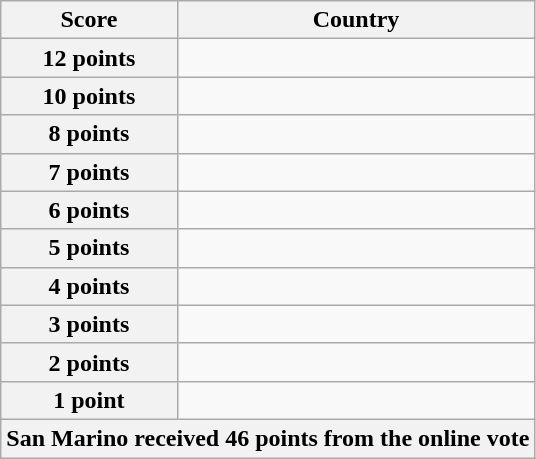<table class="wikitable">
<tr>
<th scope="col" width="33%">Score</th>
<th scope="col">Country</th>
</tr>
<tr>
<th scope="row">12 points</th>
<td></td>
</tr>
<tr>
<th scope="row">10 points</th>
<td></td>
</tr>
<tr>
<th scope="row">8 points</th>
<td></td>
</tr>
<tr>
<th scope="row">7 points</th>
<td></td>
</tr>
<tr>
<th scope="row">6 points</th>
<td></td>
</tr>
<tr>
<th scope="row">5 points</th>
<td></td>
</tr>
<tr>
<th scope="row">4 points</th>
<td></td>
</tr>
<tr>
<th scope="row">3 points</th>
<td></td>
</tr>
<tr>
<th scope="row">2 points</th>
<td></td>
</tr>
<tr>
<th scope="row">1 point</th>
<td></td>
</tr>
<tr>
<th colspan="2">San Marino received 46 points from the online vote</th>
</tr>
</table>
